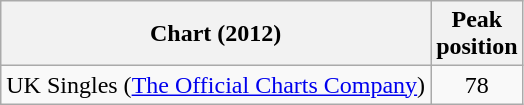<table class="wikitable sortable">
<tr>
<th>Chart (2012)</th>
<th>Peak<br>position</th>
</tr>
<tr>
<td>UK Singles (<a href='#'>The Official Charts Company</a>)</td>
<td style="text-align:center;">78</td>
</tr>
</table>
